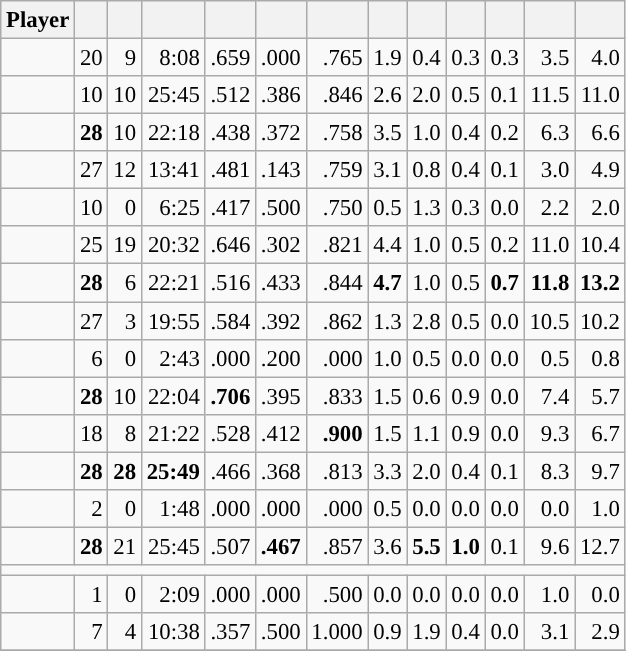<table class="wikitable sortable" style="font-size:95%; text-align:right;">
<tr>
<th>Player</th>
<th></th>
<th></th>
<th></th>
<th></th>
<th></th>
<th></th>
<th></th>
<th></th>
<th></th>
<th></th>
<th></th>
<th></th>
</tr>
<tr>
<td><strong></strong></td>
<td>20</td>
<td>9</td>
<td>8:08</td>
<td>.659</td>
<td>.000</td>
<td>.765</td>
<td>1.9</td>
<td>0.4</td>
<td>0.3</td>
<td>0.3</td>
<td>3.5</td>
<td>4.0</td>
</tr>
<tr>
<td><strong></strong></td>
<td>10</td>
<td>10</td>
<td>25:45</td>
<td>.512</td>
<td>.386</td>
<td>.846</td>
<td>2.6</td>
<td>2.0</td>
<td>0.5</td>
<td>0.1</td>
<td>11.5</td>
<td>11.0</td>
</tr>
<tr>
<td><strong></strong></td>
<td><strong>28</strong></td>
<td>10</td>
<td>22:18</td>
<td>.438</td>
<td>.372</td>
<td>.758</td>
<td>3.5</td>
<td>1.0</td>
<td>0.4</td>
<td>0.2</td>
<td>6.3</td>
<td>6.6</td>
</tr>
<tr>
<td><strong></strong></td>
<td>27</td>
<td>12</td>
<td>13:41</td>
<td>.481</td>
<td>.143</td>
<td>.759</td>
<td>3.1</td>
<td>0.8</td>
<td>0.4</td>
<td>0.1</td>
<td>3.0</td>
<td>4.9</td>
</tr>
<tr>
<td><strong></strong></td>
<td>10</td>
<td>0</td>
<td>6:25</td>
<td>.417</td>
<td>.500</td>
<td>.750</td>
<td>0.5</td>
<td>1.3</td>
<td>0.3</td>
<td>0.0</td>
<td>2.2</td>
<td>2.0</td>
</tr>
<tr>
<td><strong></strong></td>
<td>25</td>
<td>19</td>
<td>20:32</td>
<td>.646</td>
<td>.302</td>
<td>.821</td>
<td>4.4</td>
<td>1.0</td>
<td>0.5</td>
<td>0.2</td>
<td>11.0</td>
<td>10.4</td>
</tr>
<tr>
<td><strong></strong></td>
<td><strong>28</strong></td>
<td>6</td>
<td>22:21</td>
<td>.516</td>
<td>.433</td>
<td>.844</td>
<td><strong>4.7</strong></td>
<td>1.0</td>
<td>0.5</td>
<td><strong>0.7</strong></td>
<td><strong>11.8</strong></td>
<td><strong>13.2</strong></td>
</tr>
<tr>
<td><strong></strong></td>
<td>27</td>
<td>3</td>
<td>19:55</td>
<td>.584</td>
<td>.392</td>
<td>.862</td>
<td>1.3</td>
<td>2.8</td>
<td>0.5</td>
<td>0.0</td>
<td>10.5</td>
<td>10.2</td>
</tr>
<tr>
<td><strong></strong></td>
<td>6</td>
<td>0</td>
<td>2:43</td>
<td>.000</td>
<td>.200</td>
<td>.000</td>
<td>1.0</td>
<td>0.5</td>
<td>0.0</td>
<td>0.0</td>
<td>0.5</td>
<td>0.8</td>
</tr>
<tr>
<td><strong></strong></td>
<td><strong>28</strong></td>
<td>10</td>
<td>22:04</td>
<td><strong>.706</strong></td>
<td>.395</td>
<td>.833</td>
<td>1.5</td>
<td>0.6</td>
<td>0.9</td>
<td>0.0</td>
<td>7.4</td>
<td>5.7</td>
</tr>
<tr>
<td><strong></strong></td>
<td>18</td>
<td>8</td>
<td>21:22</td>
<td>.528</td>
<td>.412</td>
<td><strong>.900</strong></td>
<td>1.5</td>
<td>1.1</td>
<td>0.9</td>
<td>0.0</td>
<td>9.3</td>
<td>6.7</td>
</tr>
<tr>
<td><strong></strong></td>
<td><strong>28</strong></td>
<td><strong>28</strong></td>
<td><strong>25:49</strong></td>
<td>.466</td>
<td>.368</td>
<td>.813</td>
<td>3.3</td>
<td>2.0</td>
<td>0.4</td>
<td>0.1</td>
<td>8.3</td>
<td>9.7</td>
</tr>
<tr>
<td><strong></strong></td>
<td>2</td>
<td>0</td>
<td>1:48</td>
<td>.000</td>
<td>.000</td>
<td>.000</td>
<td>0.5</td>
<td>0.0</td>
<td>0.0</td>
<td>0.0</td>
<td>0.0</td>
<td>1.0</td>
</tr>
<tr>
<td><strong></strong></td>
<td><strong>28</strong></td>
<td>21</td>
<td>25:45</td>
<td>.507</td>
<td><strong>.467</strong></td>
<td>.857</td>
<td>3.6</td>
<td><strong>5.5</strong></td>
<td><strong>1.0</strong></td>
<td>0.1</td>
<td>9.6</td>
<td>12.7</td>
</tr>
<tr class="sortbottom">
<td colspan=13></td>
</tr>
<tr>
<td><em></em></td>
<td>1</td>
<td>0</td>
<td>2:09</td>
<td>.000</td>
<td>.000</td>
<td>.500</td>
<td>0.0</td>
<td>0.0</td>
<td>0.0</td>
<td>0.0</td>
<td>1.0</td>
<td>0.0</td>
</tr>
<tr>
<td><em></em></td>
<td>7</td>
<td>4</td>
<td>10:38</td>
<td>.357</td>
<td>.500</td>
<td>1.000</td>
<td>0.9</td>
<td>1.9</td>
<td>0.4</td>
<td>0.0</td>
<td>3.1</td>
<td>2.9</td>
</tr>
<tr>
</tr>
</table>
